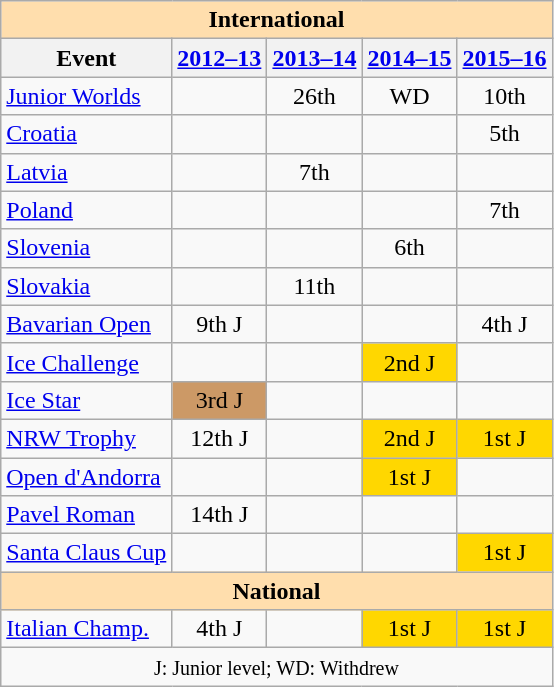<table class="wikitable" style="text-align:center">
<tr>
<th style="background-color: #ffdead; " colspan=5 align=center>International</th>
</tr>
<tr>
<th>Event</th>
<th><a href='#'>2012–13</a></th>
<th><a href='#'>2013–14</a></th>
<th><a href='#'>2014–15</a></th>
<th><a href='#'>2015–16</a></th>
</tr>
<tr>
<td align=left><a href='#'>Junior Worlds</a></td>
<td></td>
<td>26th</td>
<td>WD</td>
<td>10th</td>
</tr>
<tr>
<td align=left> <a href='#'>Croatia</a></td>
<td></td>
<td></td>
<td></td>
<td>5th</td>
</tr>
<tr>
<td align=left> <a href='#'>Latvia</a></td>
<td></td>
<td>7th</td>
<td></td>
<td></td>
</tr>
<tr>
<td align=left> <a href='#'>Poland</a></td>
<td></td>
<td></td>
<td></td>
<td>7th</td>
</tr>
<tr>
<td align=left> <a href='#'>Slovenia</a></td>
<td></td>
<td></td>
<td>6th</td>
<td></td>
</tr>
<tr>
<td align=left> <a href='#'>Slovakia</a></td>
<td></td>
<td>11th</td>
<td></td>
<td></td>
</tr>
<tr>
<td align=left><a href='#'>Bavarian Open</a></td>
<td>9th J</td>
<td></td>
<td></td>
<td>4th J</td>
</tr>
<tr>
<td align=left><a href='#'>Ice Challenge</a></td>
<td></td>
<td></td>
<td bgcolor=gold>2nd J</td>
<td></td>
</tr>
<tr>
<td align=left><a href='#'>Ice Star</a></td>
<td bgcolor=cc9966>3rd J</td>
<td></td>
<td></td>
<td></td>
</tr>
<tr>
<td align=left><a href='#'>NRW Trophy</a></td>
<td>12th J</td>
<td></td>
<td bgcolor=gold>2nd J</td>
<td bgcolor=gold>1st J</td>
</tr>
<tr>
<td align=left><a href='#'>Open d'Andorra</a></td>
<td></td>
<td></td>
<td bgcolor=gold>1st J</td>
<td></td>
</tr>
<tr>
<td align=left><a href='#'>Pavel Roman</a></td>
<td>14th J</td>
<td></td>
<td></td>
<td></td>
</tr>
<tr>
<td align=left><a href='#'>Santa Claus Cup</a></td>
<td></td>
<td></td>
<td></td>
<td bgcolor=gold>1st J</td>
</tr>
<tr>
<th style="background-color: #ffdead; " colspan=5 align=center>National</th>
</tr>
<tr>
<td align=left><a href='#'>Italian Champ.</a></td>
<td>4th J</td>
<td></td>
<td bgcolor=gold>1st J</td>
<td bgcolor=gold>1st J</td>
</tr>
<tr>
<td colspan=5 align=center><small> J: Junior level; WD: Withdrew </small></td>
</tr>
</table>
